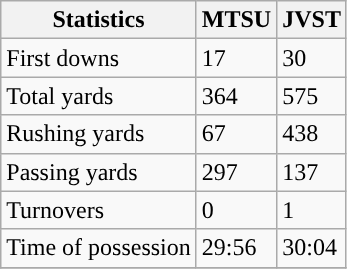<table class="wikitable">
<tr>
<th>Statistics</th>
<th>MTSU</th>
<th>JVST</th>
</tr>
<tr>
<td>First downs</td>
<td>17</td>
<td>30</td>
</tr>
<tr>
<td>Total yards</td>
<td>364</td>
<td>575</td>
</tr>
<tr>
<td>Rushing yards</td>
<td>67</td>
<td>438</td>
</tr>
<tr>
<td>Passing yards</td>
<td>297</td>
<td>137</td>
</tr>
<tr>
<td>Turnovers</td>
<td>0</td>
<td>1</td>
</tr>
<tr>
<td>Time of possession</td>
<td>29:56</td>
<td>30:04</td>
</tr>
<tr>
</tr>
</table>
